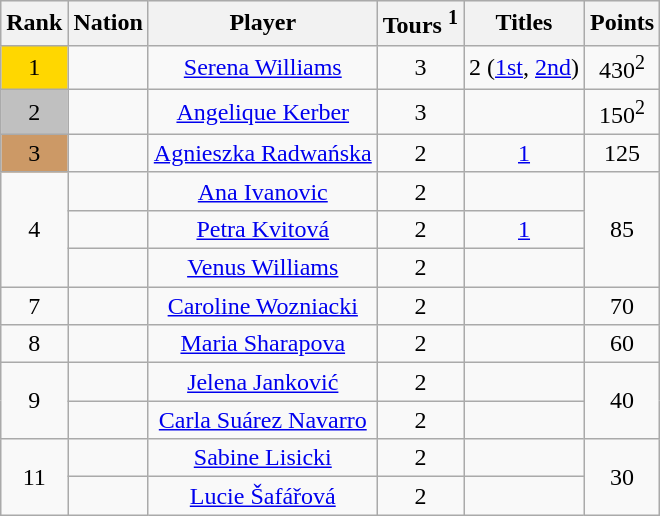<table class="sortable wikitable" style="text-align:center">
<tr bgcolor="#efefef">
<th>Rank</th>
<th>Nation</th>
<th>Player</th>
<th>Tours <sup>1</sup></th>
<th>Titles</th>
<th>Points</th>
</tr>
<tr>
<td style="background:gold;">1</td>
<td></td>
<td><a href='#'>Serena Williams</a></td>
<td>3</td>
<td>2 (<a href='#'>1st</a>, <a href='#'>2nd</a>)</td>
<td>430<sup>2</sup></td>
</tr>
<tr>
<td style="background:silver;">2</td>
<td></td>
<td><a href='#'>Angelique Kerber</a></td>
<td>3</td>
<td></td>
<td>150<sup>2</sup></td>
</tr>
<tr>
<td style="background:#c96;">3</td>
<td></td>
<td><a href='#'>Agnieszka Radwańska</a></td>
<td>2</td>
<td><a href='#'>1</a></td>
<td>125</td>
</tr>
<tr>
<td rowspan=3>4</td>
<td></td>
<td><a href='#'>Ana Ivanovic</a></td>
<td>2</td>
<td></td>
<td rowspan=3>85</td>
</tr>
<tr>
<td></td>
<td><a href='#'>Petra Kvitová</a></td>
<td>2</td>
<td><a href='#'>1</a></td>
</tr>
<tr>
<td></td>
<td><a href='#'>Venus Williams</a></td>
<td>2</td>
<td></td>
</tr>
<tr>
<td>7</td>
<td></td>
<td><a href='#'>Caroline Wozniacki</a></td>
<td>2</td>
<td></td>
<td>70</td>
</tr>
<tr>
<td>8</td>
<td></td>
<td><a href='#'>Maria Sharapova</a></td>
<td>2</td>
<td></td>
<td>60</td>
</tr>
<tr>
<td rowspan=2>9</td>
<td></td>
<td><a href='#'>Jelena Janković</a></td>
<td>2</td>
<td></td>
<td rowspan=2>40</td>
</tr>
<tr>
<td></td>
<td><a href='#'>Carla Suárez Navarro</a></td>
<td>2</td>
<td></td>
</tr>
<tr>
<td rowspan=2>11</td>
<td></td>
<td><a href='#'>Sabine Lisicki</a></td>
<td>2</td>
<td></td>
<td rowspan=2>30</td>
</tr>
<tr>
<td></td>
<td><a href='#'>Lucie Šafářová</a></td>
<td>2</td>
<td></td>
</tr>
</table>
